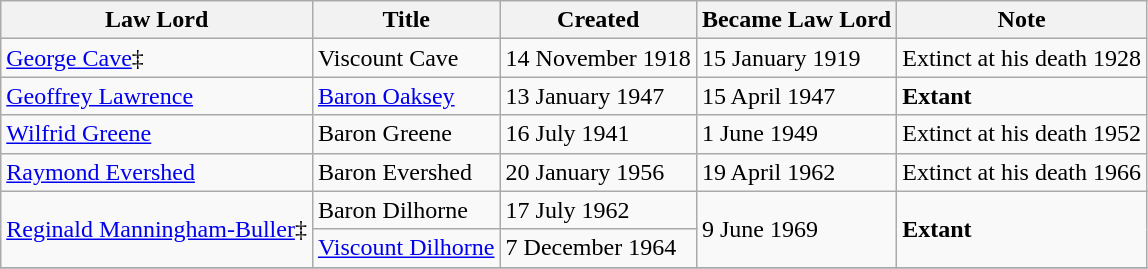<table class="wikitable">
<tr>
<th>Law Lord</th>
<th>Title</th>
<th>Created</th>
<th>Became Law Lord</th>
<th>Note</th>
</tr>
<tr>
<td><a href='#'>George Cave</a>‡</td>
<td>Viscount Cave</td>
<td>14 November 1918</td>
<td>15 January 1919</td>
<td>Extinct at his death 1928</td>
</tr>
<tr>
<td><a href='#'>Geoffrey Lawrence</a></td>
<td><a href='#'>Baron Oaksey</a></td>
<td>13 January 1947</td>
<td>15 April 1947</td>
<td><strong>Extant</strong></td>
</tr>
<tr>
<td><a href='#'>Wilfrid Greene</a></td>
<td>Baron Greene</td>
<td>16 July 1941</td>
<td>1 June 1949</td>
<td>Extinct at his death 1952</td>
</tr>
<tr>
<td><a href='#'>Raymond Evershed</a></td>
<td>Baron Evershed</td>
<td>20 January 1956</td>
<td>19 April 1962</td>
<td>Extinct at his death 1966</td>
</tr>
<tr>
<td rowspan=2><a href='#'>Reginald Manningham-Buller</a>‡</td>
<td>Baron Dilhorne</td>
<td>17 July 1962</td>
<td rowspan=2>9 June 1969</td>
<td rowspan=2><strong>Extant</strong></td>
</tr>
<tr>
<td><a href='#'>Viscount Dilhorne</a></td>
<td>7 December 1964</td>
</tr>
<tr>
</tr>
</table>
